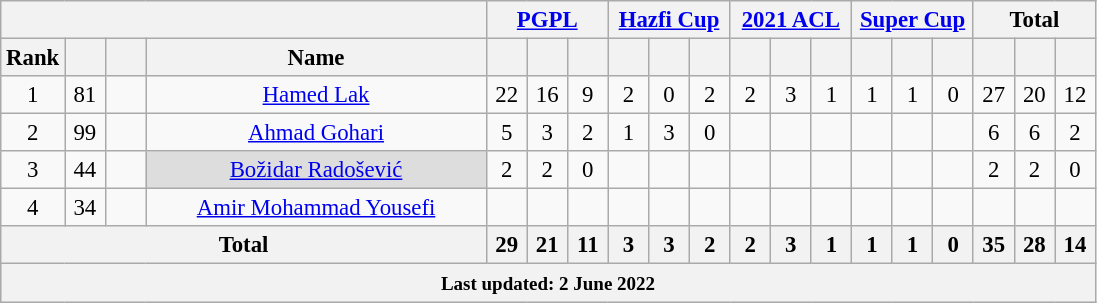<table class="wikitable sortable" style="text-align:center; font-size:95%;">
<tr>
<th colspan="4"></th>
<th colspan="3"><a href='#'>PGPL</a></th>
<th colspan="3"><a href='#'>Hazfi Cup</a></th>
<th colspan="3"><a href='#'>2021 ACL</a></th>
<th colspan="3"><a href='#'>Super Cup</a></th>
<th colspan="3">Total</th>
</tr>
<tr>
<th width=20>Rank</th>
<th width=20></th>
<th width=20></th>
<th width=220>Name</th>
<th width=20></th>
<th width=20></th>
<th width=20></th>
<th width=20></th>
<th width=20></th>
<th width=20></th>
<th width=20></th>
<th width=20></th>
<th width=20></th>
<th width=20></th>
<th width=20></th>
<th width=20></th>
<th width=20></th>
<th width=20></th>
<th width=20></th>
</tr>
<tr>
<td>1</td>
<td>81</td>
<td></td>
<td><a href='#'>Hamed Lak</a></td>
<td>22</td>
<td>16</td>
<td>9</td>
<td>2</td>
<td>0</td>
<td>2</td>
<td>2</td>
<td>3</td>
<td>1</td>
<td>1</td>
<td>1</td>
<td>0</td>
<td>27</td>
<td>20</td>
<td>12</td>
</tr>
<tr>
<td>2</td>
<td>99</td>
<td></td>
<td><a href='#'>Ahmad Gohari</a></td>
<td>5</td>
<td>3</td>
<td>2</td>
<td>1</td>
<td>3</td>
<td>0</td>
<td></td>
<td></td>
<td></td>
<td></td>
<td></td>
<td></td>
<td>6</td>
<td>6</td>
<td>2</td>
</tr>
<tr>
<td>3</td>
<td>44</td>
<td></td>
<td style="background:#ddd;"><a href='#'>Božidar Radošević</a></td>
<td>2</td>
<td>2</td>
<td>0</td>
<td></td>
<td></td>
<td></td>
<td></td>
<td></td>
<td></td>
<td></td>
<td></td>
<td></td>
<td>2</td>
<td>2</td>
<td>0</td>
</tr>
<tr>
<td>4</td>
<td>34</td>
<td></td>
<td><a href='#'>Amir Mohammad Yousefi</a></td>
<td></td>
<td></td>
<td></td>
<td></td>
<td></td>
<td></td>
<td></td>
<td></td>
<td></td>
<td></td>
<td></td>
<td></td>
<td></td>
<td></td>
<td></td>
</tr>
<tr>
<th colspan="4">Total</th>
<th>29</th>
<th>21</th>
<th>11</th>
<th>3</th>
<th>3</th>
<th>2</th>
<th>2</th>
<th>3</th>
<th>1</th>
<th>1</th>
<th>1</th>
<th>0</th>
<th>35</th>
<th>28</th>
<th>14</th>
</tr>
<tr style="text-align:left; background:#dcdcdc;">
<th colspan="22"><small>Last updated: 2 June 2022</small></th>
</tr>
</table>
